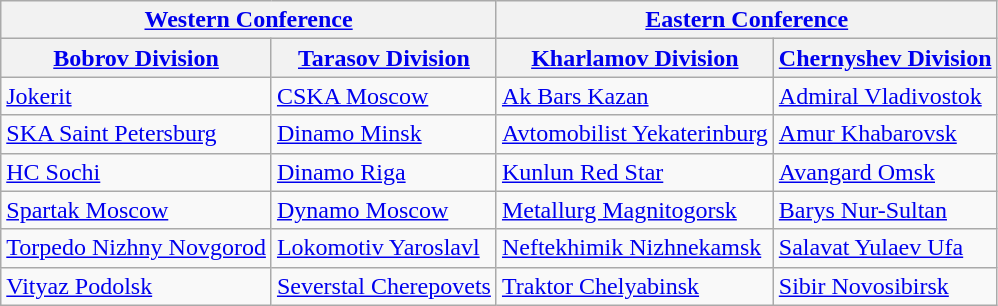<table class="wikitable">
<tr>
<th colspan="2"><a href='#'>Western Conference</a></th>
<th colspan="2"><a href='#'>Eastern Conference</a></th>
</tr>
<tr>
<th><a href='#'>Bobrov Division</a></th>
<th><a href='#'>Tarasov Division</a></th>
<th><a href='#'>Kharlamov Division</a></th>
<th><a href='#'>Chernyshev Division</a></th>
</tr>
<tr>
<td> <a href='#'>Jokerit</a></td>
<td> <a href='#'>CSKA Moscow</a></td>
<td> <a href='#'>Ak Bars Kazan</a></td>
<td> <a href='#'>Admiral Vladivostok</a></td>
</tr>
<tr>
<td> <a href='#'>SKA Saint Petersburg</a></td>
<td> <a href='#'>Dinamo Minsk</a></td>
<td> <a href='#'>Avtomobilist Yekaterinburg</a></td>
<td> <a href='#'>Amur Khabarovsk</a></td>
</tr>
<tr>
<td> <a href='#'>HC Sochi</a></td>
<td> <a href='#'>Dinamo Riga</a></td>
<td> <a href='#'>Kunlun Red Star</a></td>
<td> <a href='#'>Avangard Omsk</a></td>
</tr>
<tr>
<td> <a href='#'>Spartak Moscow</a></td>
<td> <a href='#'>Dynamo Moscow</a></td>
<td> <a href='#'>Metallurg Magnitogorsk</a></td>
<td> <a href='#'>Barys Nur-Sultan</a></td>
</tr>
<tr>
<td> <a href='#'>Torpedo Nizhny Novgorod</a></td>
<td> <a href='#'>Lokomotiv Yaroslavl</a></td>
<td> <a href='#'>Neftekhimik Nizhnekamsk</a></td>
<td> <a href='#'>Salavat Yulaev Ufa</a></td>
</tr>
<tr>
<td> <a href='#'>Vityaz Podolsk</a></td>
<td> <a href='#'>Severstal Cherepovets</a></td>
<td> <a href='#'>Traktor Chelyabinsk</a></td>
<td> <a href='#'>Sibir Novosibirsk</a></td>
</tr>
</table>
